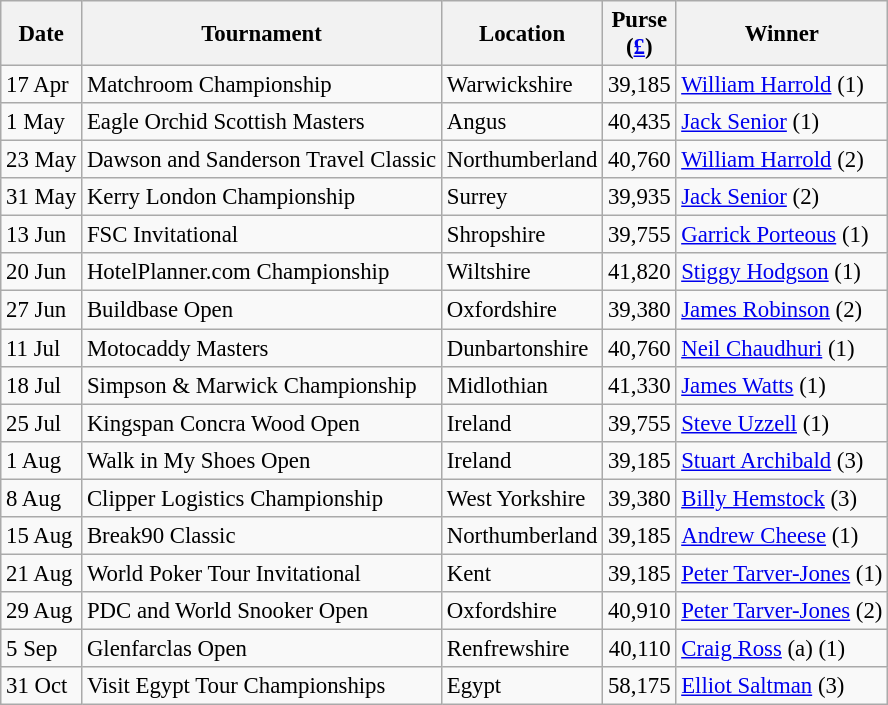<table class="wikitable" style="font-size:95%;">
<tr>
<th>Date</th>
<th>Tournament</th>
<th>Location</th>
<th>Purse<br>(<a href='#'>£</a>)</th>
<th>Winner</th>
</tr>
<tr>
<td>17 Apr</td>
<td>Matchroom Championship</td>
<td>Warwickshire</td>
<td align=right>39,185</td>
<td> <a href='#'>William Harrold</a> (1)</td>
</tr>
<tr>
<td>1 May</td>
<td>Eagle Orchid Scottish Masters</td>
<td>Angus</td>
<td align=right>40,435</td>
<td> <a href='#'>Jack Senior</a> (1)</td>
</tr>
<tr>
<td>23 May</td>
<td>Dawson and Sanderson Travel Classic</td>
<td>Northumberland</td>
<td align=right>40,760</td>
<td> <a href='#'>William Harrold</a> (2)</td>
</tr>
<tr>
<td>31 May</td>
<td>Kerry London Championship</td>
<td>Surrey</td>
<td align=right>39,935</td>
<td> <a href='#'>Jack Senior</a> (2)</td>
</tr>
<tr>
<td>13 Jun</td>
<td>FSC Invitational</td>
<td>Shropshire</td>
<td align=right>39,755</td>
<td> <a href='#'>Garrick Porteous</a> (1)</td>
</tr>
<tr>
<td>20 Jun</td>
<td>HotelPlanner.com Championship</td>
<td>Wiltshire</td>
<td align=right>41,820</td>
<td> <a href='#'>Stiggy Hodgson</a> (1)</td>
</tr>
<tr>
<td>27 Jun</td>
<td>Buildbase Open</td>
<td>Oxfordshire</td>
<td align=right>39,380</td>
<td> <a href='#'>James Robinson</a> (2)</td>
</tr>
<tr>
<td>11 Jul</td>
<td>Motocaddy Masters</td>
<td>Dunbartonshire</td>
<td align=right>40,760</td>
<td> <a href='#'>Neil Chaudhuri</a> (1)</td>
</tr>
<tr>
<td>18 Jul</td>
<td>Simpson & Marwick Championship</td>
<td>Midlothian</td>
<td align=right>41,330</td>
<td> <a href='#'>James Watts</a> (1)</td>
</tr>
<tr>
<td>25 Jul</td>
<td>Kingspan Concra Wood Open</td>
<td>Ireland</td>
<td align=right>39,755</td>
<td> <a href='#'>Steve Uzzell</a> (1)</td>
</tr>
<tr>
<td>1 Aug</td>
<td>Walk in My Shoes Open</td>
<td>Ireland</td>
<td align=right>39,185</td>
<td> <a href='#'>Stuart Archibald</a> (3)</td>
</tr>
<tr>
<td>8 Aug</td>
<td>Clipper Logistics Championship</td>
<td>West Yorkshire</td>
<td align=right>39,380</td>
<td> <a href='#'>Billy Hemstock</a> (3)</td>
</tr>
<tr>
<td>15 Aug</td>
<td>Break90 Classic</td>
<td>Northumberland</td>
<td align=right>39,185</td>
<td> <a href='#'>Andrew Cheese</a> (1)</td>
</tr>
<tr>
<td>21 Aug</td>
<td>World Poker Tour Invitational</td>
<td>Kent</td>
<td align=right>39,185</td>
<td> <a href='#'>Peter Tarver-Jones</a> (1)</td>
</tr>
<tr>
<td>29 Aug</td>
<td>PDC and World Snooker Open</td>
<td>Oxfordshire</td>
<td align=right>40,910</td>
<td> <a href='#'>Peter Tarver-Jones</a> (2)</td>
</tr>
<tr>
<td>5 Sep</td>
<td>Glenfarclas Open</td>
<td>Renfrewshire</td>
<td align=right>40,110</td>
<td> <a href='#'>Craig Ross</a> (a) (1)</td>
</tr>
<tr>
<td>31 Oct</td>
<td>Visit Egypt Tour Championships</td>
<td>Egypt</td>
<td align=right>58,175</td>
<td> <a href='#'>Elliot Saltman</a> (3)</td>
</tr>
</table>
